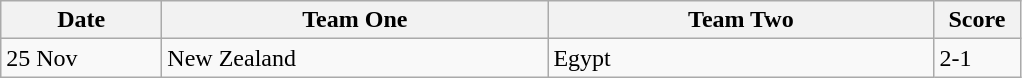<table class="wikitable">
<tr>
<th width=100>Date</th>
<th width=250>Team One</th>
<th width=250>Team Two</th>
<th width=50>Score</th>
</tr>
<tr>
<td>25 Nov</td>
<td> New Zealand</td>
<td> Egypt</td>
<td>2-1</td>
</tr>
</table>
